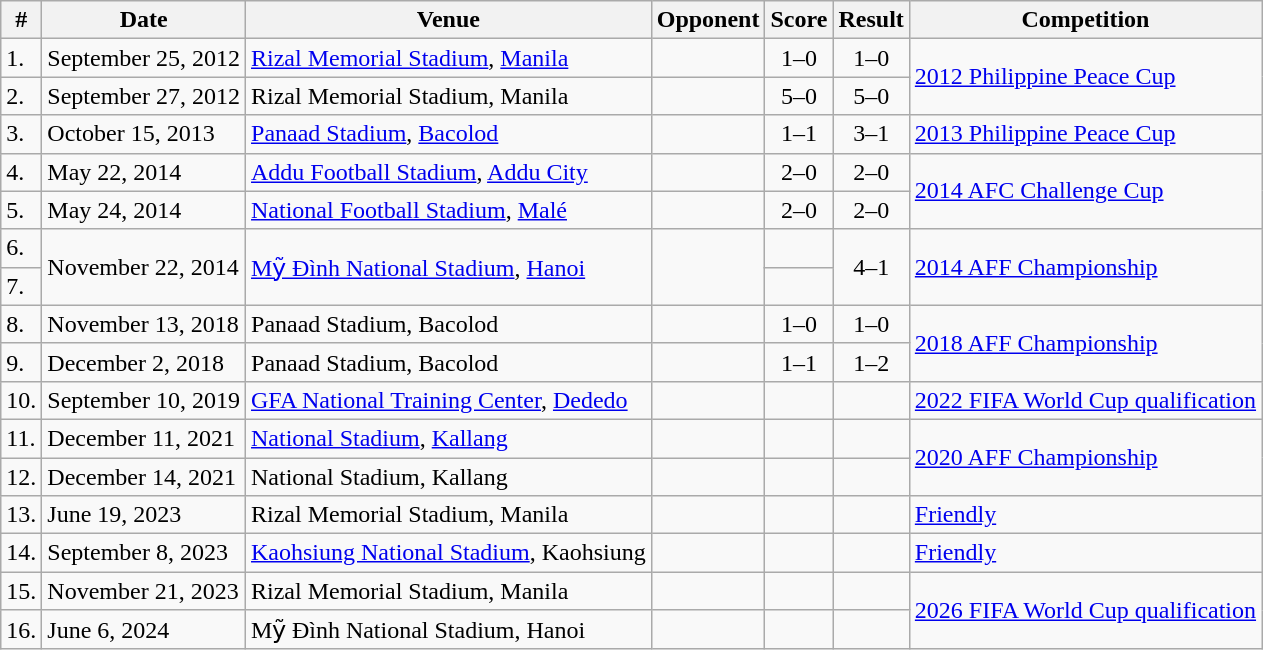<table class="wikitable">
<tr>
<th>#</th>
<th>Date</th>
<th>Venue</th>
<th>Opponent</th>
<th>Score</th>
<th>Result</th>
<th>Competition</th>
</tr>
<tr>
<td>1.</td>
<td>September 25, 2012</td>
<td><a href='#'>Rizal Memorial Stadium</a>, <a href='#'>Manila</a></td>
<td></td>
<td align="center">1–0</td>
<td align="center">1–0</td>
<td rowspan="2"><a href='#'>2012 Philippine Peace Cup</a></td>
</tr>
<tr>
<td>2.</td>
<td>September 27, 2012</td>
<td>Rizal Memorial Stadium, Manila</td>
<td></td>
<td align="center">5–0</td>
<td align="center">5–0</td>
</tr>
<tr>
<td>3.</td>
<td>October 15, 2013</td>
<td><a href='#'>Panaad Stadium</a>, <a href='#'>Bacolod</a></td>
<td></td>
<td align="center">1–1</td>
<td align="center">3–1</td>
<td><a href='#'>2013 Philippine Peace Cup</a></td>
</tr>
<tr>
<td>4.</td>
<td>May 22, 2014</td>
<td><a href='#'>Addu Football Stadium</a>, <a href='#'>Addu City</a></td>
<td></td>
<td align="center">2–0</td>
<td align="center">2–0</td>
<td rowspan="2"><a href='#'>2014 AFC Challenge Cup</a></td>
</tr>
<tr>
<td>5.</td>
<td>May 24, 2014</td>
<td><a href='#'>National Football Stadium</a>, <a href='#'>Malé</a></td>
<td></td>
<td align="center">2–0</td>
<td align="center">2–0</td>
</tr>
<tr>
<td>6.</td>
<td rowspan=2>November 22, 2014</td>
<td rowspan="2"><a href='#'>Mỹ Đình National Stadium</a>, <a href='#'>Hanoi</a></td>
<td rowspan=2></td>
<td></td>
<td rowspan=2 style="text-align:center;">4–1</td>
<td rowspan=2><a href='#'>2014 AFF Championship</a></td>
</tr>
<tr>
<td>7.</td>
<td></td>
</tr>
<tr>
<td>8.</td>
<td>November 13, 2018</td>
<td>Panaad Stadium, Bacolod</td>
<td></td>
<td align="center">1–0</td>
<td align="center">1–0</td>
<td rowspan="2"><a href='#'>2018 AFF Championship</a></td>
</tr>
<tr>
<td>9.</td>
<td>December 2, 2018</td>
<td>Panaad Stadium, Bacolod</td>
<td></td>
<td align="center">1–1</td>
<td align="center">1–2</td>
</tr>
<tr>
<td>10.</td>
<td>September 10, 2019</td>
<td><a href='#'>GFA National Training Center</a>, <a href='#'>Dededo</a></td>
<td></td>
<td></td>
<td></td>
<td><a href='#'>2022 FIFA World Cup qualification</a></td>
</tr>
<tr>
<td>11.</td>
<td>December 11, 2021</td>
<td><a href='#'>National Stadium</a>, <a href='#'>Kallang</a></td>
<td></td>
<td></td>
<td></td>
<td rowspan="2"><a href='#'>2020 AFF Championship</a></td>
</tr>
<tr>
<td>12.</td>
<td>December 14, 2021</td>
<td>National Stadium, Kallang</td>
<td></td>
<td></td>
<td></td>
</tr>
<tr>
<td>13.</td>
<td>June 19, 2023</td>
<td>Rizal Memorial Stadium, Manila</td>
<td></td>
<td></td>
<td></td>
<td><a href='#'>Friendly</a></td>
</tr>
<tr>
<td>14.</td>
<td>September 8, 2023</td>
<td><a href='#'>Kaohsiung National Stadium</a>, Kaohsiung</td>
<td></td>
<td></td>
<td></td>
<td><a href='#'>Friendly</a></td>
</tr>
<tr>
<td>15.</td>
<td>November 21, 2023</td>
<td>Rizal Memorial Stadium, Manila</td>
<td></td>
<td></td>
<td></td>
<td rowspan="2"><a href='#'>2026 FIFA World Cup qualification</a></td>
</tr>
<tr>
<td>16.</td>
<td>June 6, 2024</td>
<td>Mỹ Đình National Stadium, Hanoi</td>
<td></td>
<td></td>
<td></td>
</tr>
</table>
